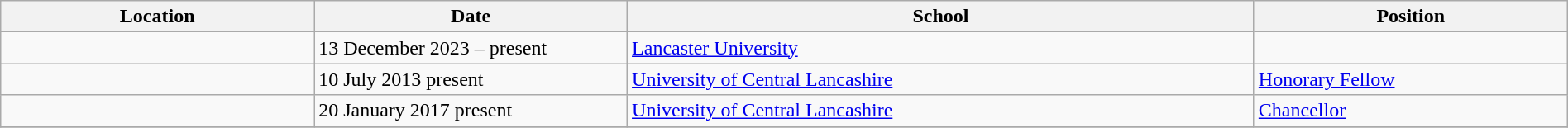<table class="wikitable" style="width:100%;">
<tr>
<th style="width:20%;">Location</th>
<th style="width:20%;">Date</th>
<th style="width:40%;">School</th>
<th style="width:20%;">Position</th>
</tr>
<tr>
<td></td>
<td>13 December 2023 – present</td>
<td><a href='#'>Lancaster University</a></td>
<td></td>
</tr>
<tr>
<td></td>
<td>10 July 2013  present</td>
<td><a href='#'>University of Central Lancashire</a></td>
<td><a href='#'>Honorary Fellow</a></td>
</tr>
<tr>
<td></td>
<td>20 January 2017  present</td>
<td><a href='#'>University of Central Lancashire</a></td>
<td><a href='#'>Chancellor</a></td>
</tr>
<tr>
</tr>
</table>
